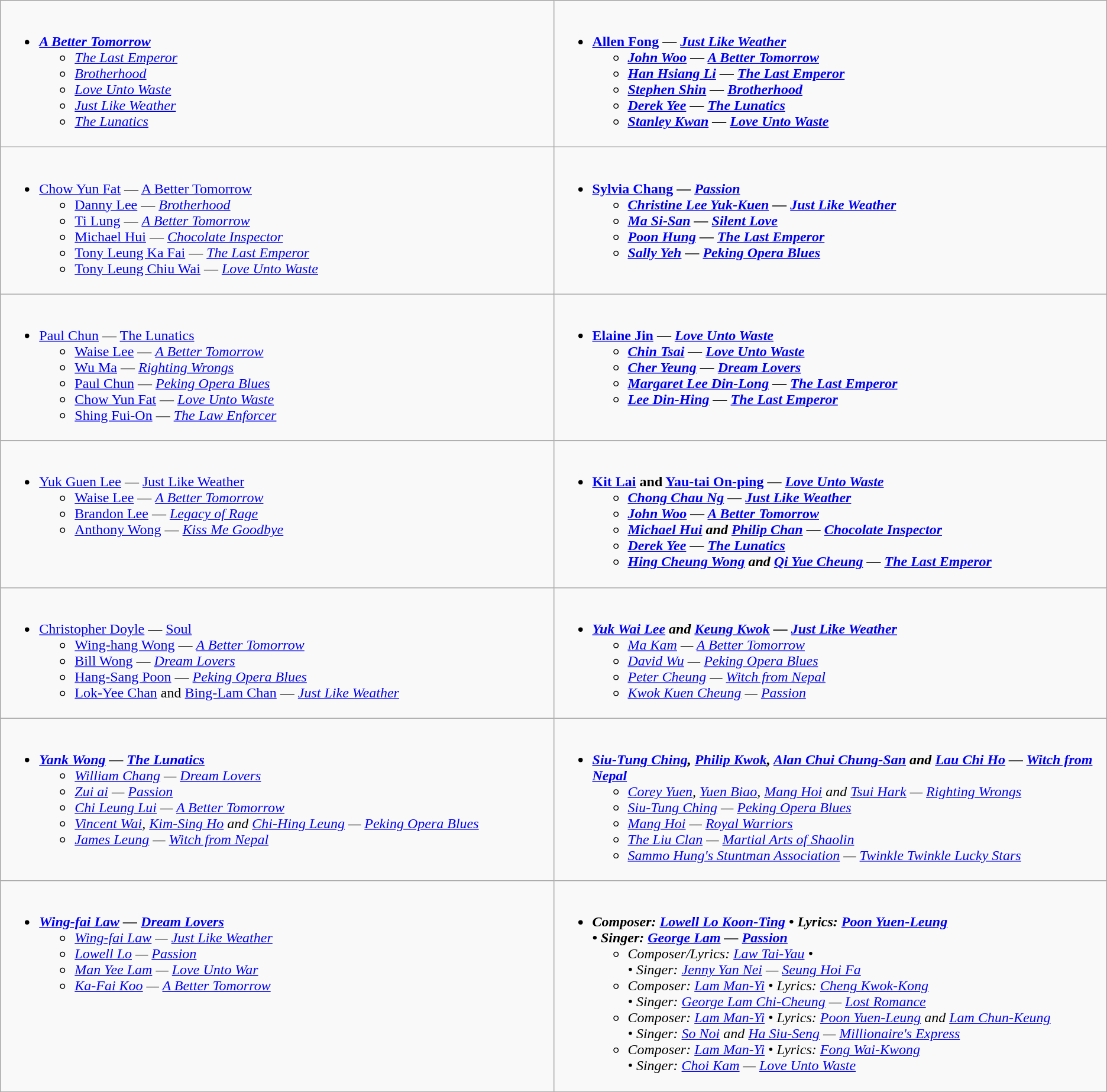<table class=wikitable>
<tr>
<td valign="top" width="50%"><br><ul><li><strong><em><a href='#'>A Better Tomorrow</a></em></strong><ul><li><em><a href='#'>The Last Emperor</a></em></li><li><em><a href='#'>Brotherhood</a></em></li><li><em><a href='#'>Love Unto Waste</a></em></li><li><em><a href='#'>Just Like Weather</a></em></li><li><em><a href='#'>The Lunatics</a></em></li></ul></li></ul></td>
<td valign="top" width="50%"><br><ul><li><strong><a href='#'>Allen Fong</a> — <em><a href='#'>Just Like Weather</a><strong><em><ul><li><a href='#'>John Woo</a> — </em><a href='#'>A Better Tomorrow</a><em></li><li><a href='#'>Han Hsiang Li</a> — </em><a href='#'>The Last Emperor</a><em></li><li><a href='#'>Stephen Shin</a> — </em><a href='#'>Brotherhood</a><em></li><li><a href='#'>Derek Yee</a> — </em><a href='#'>The Lunatics</a><em></li><li><a href='#'>Stanley Kwan</a> — </em><a href='#'>Love Unto Waste</a><em></li></ul></li></ul></td>
</tr>
<tr>
<td valign="top" width="50%"><br><ul><li></strong><a href='#'>Chow Yun Fat</a> — </em><a href='#'>A Better Tomorrow</a></em></strong><ul><li><a href='#'>Danny Lee</a> — <em><a href='#'>Brotherhood</a></em></li><li><a href='#'>Ti Lung</a> — <em><a href='#'>A Better Tomorrow</a></em></li><li><a href='#'>Michael Hui</a> — <em><a href='#'>Chocolate Inspector</a></em></li><li><a href='#'>Tony Leung Ka Fai</a> — <em><a href='#'>The Last Emperor</a></em></li><li><a href='#'>Tony Leung Chiu Wai</a> — <em><a href='#'>Love Unto Waste</a></em></li></ul></li></ul></td>
<td valign="top" width="50%"><br><ul><li><strong><a href='#'>Sylvia Chang</a> — <em><a href='#'>Passion</a><strong><em><ul><li></em><a href='#'>Christine Lee Yuk-Kuen</a> — <a href='#'>Just Like Weather</a><em></li><li></em><a href='#'>Ma Si-San</a> — <a href='#'>Silent Love</a><em></li><li></em><a href='#'>Poon Hung</a> — <a href='#'>The Last Emperor</a><em></li><li></em><a href='#'>Sally Yeh</a> — <a href='#'>Peking Opera Blues</a><em></li></ul></li></ul></td>
</tr>
<tr>
<td valign="top" width="50%"><br><ul><li></strong><a href='#'>Paul Chun</a> — </em><a href='#'>The Lunatics</a></em></strong><ul><li><a href='#'>Waise Lee</a> — <em><a href='#'>A Better Tomorrow</a></em></li><li><a href='#'>Wu Ma</a> — <em><a href='#'>Righting Wrongs</a></em></li><li><a href='#'>Paul Chun</a> — <em><a href='#'>Peking Opera Blues</a></em></li><li><a href='#'>Chow Yun Fat</a> — <em><a href='#'>Love Unto Waste</a></em></li><li><a href='#'>Shing Fui-On</a> — <em><a href='#'>The Law Enforcer</a></em></li></ul></li></ul></td>
<td valign="top" width="50%"><br><ul><li><strong><a href='#'>Elaine Jin</a> — <em><a href='#'>Love Unto Waste</a><strong><em><ul><li><a href='#'>Chin Tsai</a> — </em><a href='#'>Love Unto Waste</a><em></li><li><a href='#'>Cher Yeung</a> — </em><a href='#'>Dream Lovers</a><em></li><li><a href='#'>Margaret Lee Din-Long</a> — </em><a href='#'>The Last Emperor</a><em></li><li><a href='#'>Lee Din-Hing</a> — </em><a href='#'>The Last Emperor</a><em></li></ul></li></ul></td>
</tr>
<tr>
<td valign="top" width="50%"><br><ul><li></strong><a href='#'>Yuk Guen Lee</a> — </em><a href='#'>Just Like Weather</a></em></strong><ul><li><a href='#'>Waise Lee</a> — <em><a href='#'>A Better Tomorrow</a></em></li><li><a href='#'>Brandon Lee</a> — <em><a href='#'>Legacy of Rage</a></em></li><li><a href='#'>Anthony Wong</a> — <em><a href='#'>Kiss Me Goodbye</a></em></li></ul></li></ul></td>
<td valign="top" width="50%"><br><ul><li><strong><a href='#'>Kit Lai</a> and <a href='#'>Yau-tai On-ping</a> — <em><a href='#'>Love Unto Waste</a><strong><em><ul><li><a href='#'>Chong Chau Ng</a> — </em><a href='#'>Just Like Weather</a><em></li><li><a href='#'>John Woo</a> — </em><a href='#'>A Better Tomorrow</a><em></li><li><a href='#'>Michael Hui</a> and <a href='#'>Philip Chan</a> — </em><a href='#'>Chocolate Inspector</a><em></li><li><a href='#'>Derek Yee</a> — </em><a href='#'>The Lunatics</a><em></li><li><a href='#'>Hing Cheung Wong</a> and <a href='#'>Qi Yue Cheung</a> — </em><a href='#'>The Last Emperor</a><em></li></ul></li></ul></td>
</tr>
<tr>
<td valign="top" width="50%"><br><ul><li></strong><a href='#'>Christopher Doyle</a> — </em><a href='#'>Soul</a></em></strong><ul><li><a href='#'>Wing-hang Wong</a> — <em><a href='#'>A Better Tomorrow</a></em></li><li><a href='#'>Bill Wong</a> — <em><a href='#'>Dream Lovers</a></em></li><li><a href='#'>Hang-Sang Poon</a> — <em><a href='#'>Peking Opera Blues</a></em></li><li><a href='#'>Lok-Yee Chan</a> and <a href='#'>Bing-Lam Chan</a> — <em><a href='#'>Just Like Weather</a></em></li></ul></li></ul></td>
<td valign="top" width="50%"><br><ul><li><strong><em><a href='#'>Yuk Wai Lee</a> and <a href='#'>Keung Kwok</a> — <a href='#'>Just Like Weather</a></em></strong><ul><li><em><a href='#'>Ma Kam</a> — <a href='#'>A Better Tomorrow</a></em></li><li><em><a href='#'>David Wu</a> — <a href='#'>Peking Opera Blues</a></em></li><li><em><a href='#'>Peter Cheung</a> — <a href='#'>Witch from Nepal</a></em></li><li><em><a href='#'>Kwok Kuen Cheung</a> — <a href='#'>Passion</a></em></li></ul></li></ul></td>
</tr>
<tr>
<td valign="top" width="50%"><br><ul><li><strong><em><a href='#'>Yank Wong</a> — <a href='#'>The Lunatics</a></em></strong><ul><li><em><a href='#'>William Chang</a> — <a href='#'>Dream Lovers</a></em></li><li><em><a href='#'>Zui ai</a> — <a href='#'>Passion</a></em></li><li><em><a href='#'>Chi Leung Lui</a> — <a href='#'>A Better Tomorrow</a></em></li><li><em><a href='#'>Vincent Wai</a>, <a href='#'>Kim-Sing Ho</a> and <a href='#'>Chi-Hing Leung</a> — <a href='#'>Peking Opera Blues</a></em></li><li><em><a href='#'>James Leung</a> — <a href='#'>Witch from Nepal</a></em></li></ul></li></ul></td>
<td valign="top" width="50%"><br><ul><li><strong><em><a href='#'>Siu-Tung Ching</a>, <a href='#'>Philip Kwok</a>, <a href='#'>Alan Chui Chung-San</a> and <a href='#'>Lau Chi Ho</a> — <a href='#'>Witch from Nepal</a></em></strong><ul><li><em><a href='#'>Corey Yuen</a>, <a href='#'>Yuen Biao</a>, <a href='#'>Mang Hoi</a> and <a href='#'>Tsui Hark</a> — <a href='#'>Righting Wrongs</a></em></li><li><em><a href='#'>Siu-Tung Ching</a> — <a href='#'>Peking Opera Blues</a></em></li><li><em><a href='#'>Mang Hoi</a> — <a href='#'>Royal Warriors</a></em></li><li><em><a href='#'>The Liu Clan</a> — <a href='#'>Martial Arts of Shaolin</a></em></li><li><em><a href='#'>Sammo Hung's Stuntman Association</a> — <a href='#'>Twinkle Twinkle Lucky Stars</a></em></li></ul></li></ul></td>
</tr>
<tr>
<td valign="top" width="50%"><br><ul><li><strong><em><a href='#'>Wing-fai Law</a> — <a href='#'>Dream Lovers</a></em></strong><ul><li><em><a href='#'>Wing-fai Law</a> — <a href='#'>Just Like Weather</a></em></li><li><em><a href='#'>Lowell Lo</a> — <a href='#'>Passion</a></em></li><li><em><a href='#'>Man Yee Lam</a> — <a href='#'>Love Unto War</a></em></li><li><em><a href='#'>Ka-Fai Koo</a> — <a href='#'>A Better Tomorrow</a></em></li></ul></li></ul></td>
<td valign="top" width="50%"><br><ul><li><strong><em>Composer: <a href='#'>Lowell Lo Koon-Ting</a> • Lyrics: <a href='#'>Poon Yuen-Leung</a> <br>• Singer: <a href='#'>George Lam</a>  — <a href='#'>Passion</a></em></strong><ul><li><em>Composer/Lyrics: <a href='#'>Law Tai-Yau</a> • <br>• Singer: <a href='#'>Jenny Yan Nei</a> —  <a href='#'>Seung Hoi Fa</a></em></li><li><em>Composer: <a href='#'>Lam Man-Yi</a> • Lyrics: <a href='#'>Cheng Kwok-Kong</a> <br>• Singer: <a href='#'>George Lam Chi-Cheung</a> —  <a href='#'>Lost Romance</a></em></li><li><em>Composer: <a href='#'>Lam Man-Yi</a> • Lyrics: <a href='#'>Poon Yuen-Leung</a> and <a href='#'>Lam Chun-Keung</a> <br>• Singer: <a href='#'>So Noi</a> and <a href='#'>Ha Siu-Seng</a> —  <a href='#'>Millionaire's Express</a></em></li><li><em>Composer: <a href='#'>Lam Man-Yi</a> • Lyrics: <a href='#'>Fong Wai-Kwong</a> <br>• Singer: <a href='#'>Choi Kam</a> —  <a href='#'>Love Unto Waste</a></em></li></ul></li></ul></td>
</tr>
<tr>
</tr>
</table>
